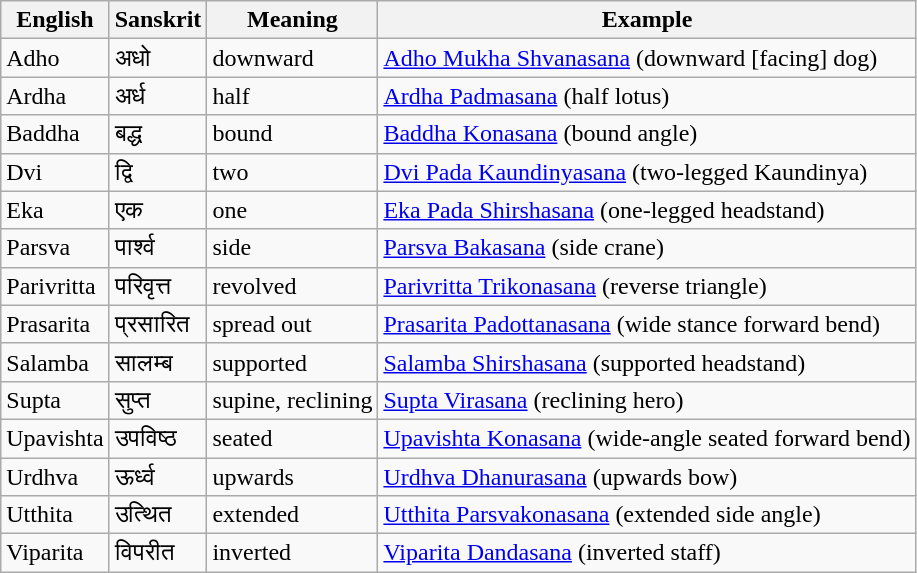<table - class= "wikitable">
<tr>
<th>English</th>
<th>Sanskrit</th>
<th>Meaning</th>
<th>Example</th>
</tr>
<tr>
<td>Adho</td>
<td>अधो</td>
<td>downward</td>
<td><a href='#'>Adho Mukha Shvanasana</a> (downward [facing] dog)</td>
</tr>
<tr>
<td>Ardha</td>
<td>अर्ध</td>
<td>half</td>
<td><a href='#'>Ardha Padmasana</a> (half lotus)</td>
</tr>
<tr>
<td>Baddha</td>
<td>बद्ध</td>
<td>bound</td>
<td><a href='#'>Baddha Konasana</a> (bound angle)</td>
</tr>
<tr>
<td>Dvi</td>
<td>द्वि</td>
<td>two</td>
<td><a href='#'>Dvi Pada Kaundinyasana</a> (two-legged Kaundinya)</td>
</tr>
<tr>
<td>Eka</td>
<td>एक</td>
<td>one</td>
<td><a href='#'>Eka Pada Shirshasana</a> (one-legged headstand)</td>
</tr>
<tr>
<td>Parsva</td>
<td>पार्श्व</td>
<td>side</td>
<td><a href='#'>Parsva Bakasana</a> (side crane)</td>
</tr>
<tr>
<td>Parivritta</td>
<td>परिवृत्त</td>
<td>revolved</td>
<td><a href='#'>Parivritta Trikonasana</a> (reverse triangle)</td>
</tr>
<tr>
<td>Prasarita</td>
<td>प्रसारित</td>
<td>spread out</td>
<td><a href='#'>Prasarita Padottanasana</a> (wide stance forward bend)</td>
</tr>
<tr>
<td>Salamba</td>
<td>सालम्ब</td>
<td>supported</td>
<td><a href='#'>Salamba Shirshasana</a> (supported headstand)</td>
</tr>
<tr>
<td>Supta</td>
<td>सुप्त</td>
<td>supine, reclining</td>
<td><a href='#'>Supta Virasana</a> (reclining hero)</td>
</tr>
<tr>
<td>Upavishta</td>
<td>उपविष्ठ</td>
<td>seated</td>
<td><a href='#'>Upavishta Konasana</a> (wide-angle seated forward bend)</td>
</tr>
<tr>
<td>Urdhva</td>
<td>ऊर्ध्व</td>
<td>upwards</td>
<td><a href='#'>Urdhva Dhanurasana</a> (upwards bow)</td>
</tr>
<tr>
<td>Utthita</td>
<td>उत्थित</td>
<td>extended</td>
<td><a href='#'>Utthita Parsvakonasana</a> (extended side angle)</td>
</tr>
<tr>
<td>Viparita</td>
<td>विपरीत</td>
<td>inverted</td>
<td><a href='#'>Viparita Dandasana</a> (inverted staff)</td>
</tr>
</table>
